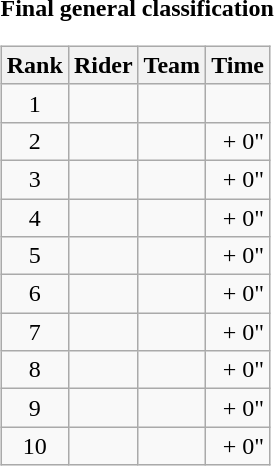<table>
<tr>
<td><strong>Final general classification</strong><br><table class="wikitable">
<tr>
<th scope="col">Rank</th>
<th scope="col">Rider</th>
<th scope="col">Team</th>
<th scope="col">Time</th>
</tr>
<tr>
<td style="text-align:center;">1</td>
<td></td>
<td></td>
<td style="text-align:right;"></td>
</tr>
<tr>
<td style="text-align:center;">2</td>
<td></td>
<td></td>
<td style="text-align:right;">+ 0"</td>
</tr>
<tr>
<td style="text-align:center;">3</td>
<td></td>
<td></td>
<td style="text-align:right;">+ 0"</td>
</tr>
<tr>
<td style="text-align:center;">4</td>
<td></td>
<td></td>
<td style="text-align:right;">+ 0"</td>
</tr>
<tr>
<td style="text-align:center;">5</td>
<td></td>
<td></td>
<td style="text-align:right;">+ 0"</td>
</tr>
<tr>
<td style="text-align:center;">6</td>
<td></td>
<td></td>
<td style="text-align:right;">+ 0"</td>
</tr>
<tr>
<td style="text-align:center;">7</td>
<td></td>
<td></td>
<td style="text-align:right;">+ 0"</td>
</tr>
<tr>
<td style="text-align:center;">8</td>
<td></td>
<td></td>
<td style="text-align:right;">+ 0"</td>
</tr>
<tr>
<td style="text-align:center;">9</td>
<td></td>
<td></td>
<td style="text-align:right;">+ 0"</td>
</tr>
<tr>
<td style="text-align:center;">10</td>
<td></td>
<td></td>
<td style="text-align:right;">+ 0"</td>
</tr>
</table>
</td>
</tr>
</table>
